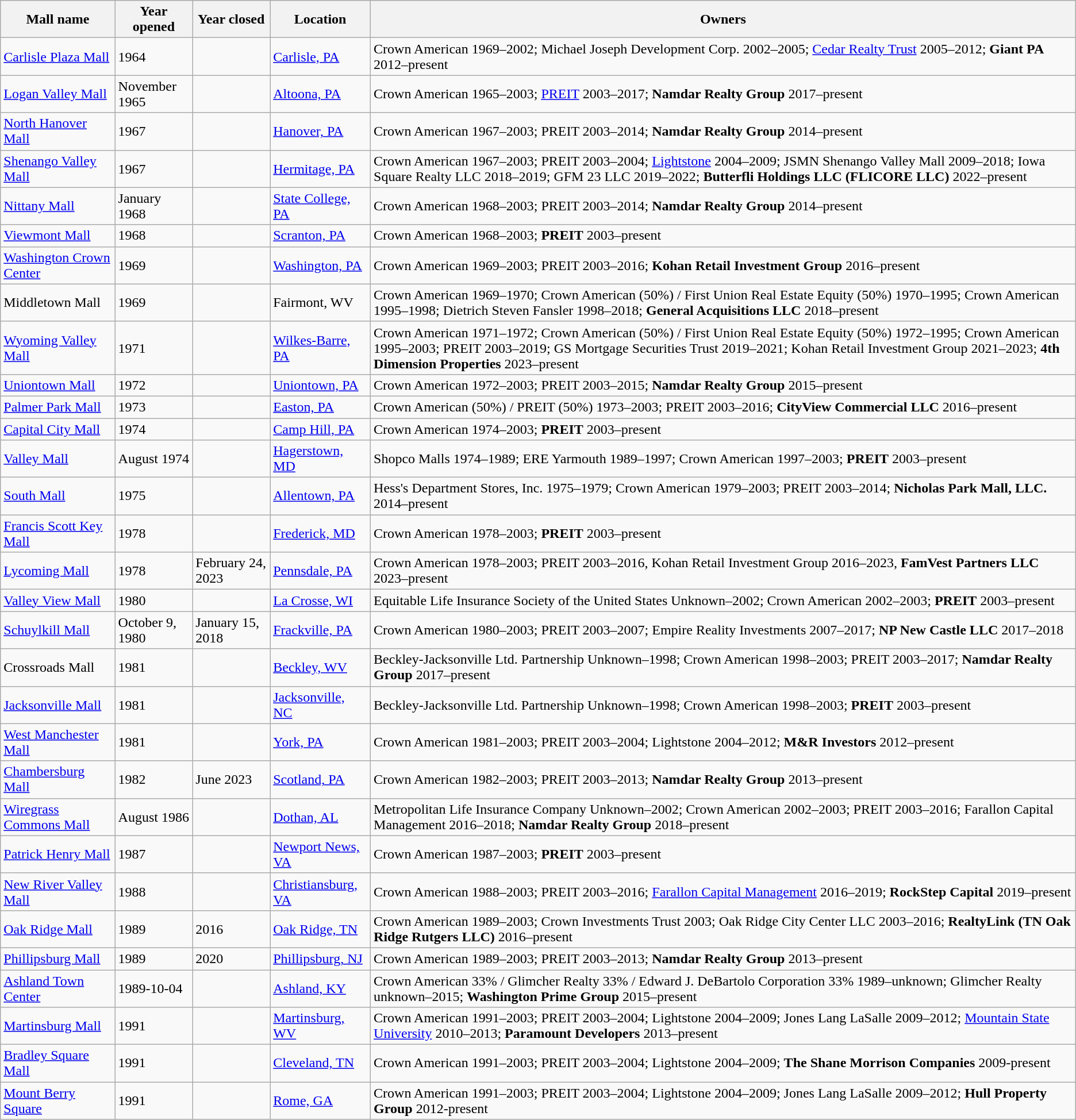<table class="wikitable sortable">
<tr>
<th>Mall name</th>
<th>Year opened</th>
<th>Year closed</th>
<th>Location</th>
<th>Owners</th>
</tr>
<tr>
<td><a href='#'>Carlisle Plaza Mall</a></td>
<td>1964</td>
<td></td>
<td><a href='#'>Carlisle, PA</a></td>
<td>Crown American 1969–2002; Michael Joseph Development Corp. 2002–2005; <a href='#'>Cedar Realty Trust</a> 2005–2012; <strong>Giant PA</strong> 2012–present</td>
</tr>
<tr>
<td><a href='#'>Logan Valley Mall</a></td>
<td>November 1965</td>
<td></td>
<td><a href='#'>Altoona, PA</a></td>
<td>Crown American 1965–2003; <a href='#'>PREIT</a> 2003–2017; <strong>Namdar Realty Group</strong> 2017–present</td>
</tr>
<tr>
<td><a href='#'>North Hanover Mall</a></td>
<td>1967</td>
<td></td>
<td><a href='#'>Hanover, PA</a></td>
<td>Crown American 1967–2003; PREIT 2003–2014; <strong>Namdar Realty Group</strong> 2014–present</td>
</tr>
<tr>
<td><a href='#'>Shenango Valley Mall</a></td>
<td>1967</td>
<td></td>
<td><a href='#'>Hermitage, PA</a></td>
<td>Crown American 1967–2003; PREIT 2003–2004; <a href='#'>Lightstone</a> 2004–2009; JSMN Shenango Valley Mall 2009–2018; Iowa Square Realty LLC 2018–2019; GFM 23 LLC 2019–2022; <strong>Butterfli Holdings LLC (FLICORE LLC)</strong> 2022–present</td>
</tr>
<tr>
<td><a href='#'>Nittany Mall</a></td>
<td>January 1968</td>
<td></td>
<td><a href='#'>State College, PA</a></td>
<td>Crown American 1968–2003; PREIT 2003–2014; <strong>Namdar Realty Group</strong> 2014–present</td>
</tr>
<tr>
<td><a href='#'>Viewmont Mall</a></td>
<td>1968</td>
<td></td>
<td><a href='#'>Scranton, PA</a></td>
<td>Crown American 1968–2003; <strong>PREIT</strong> 2003–present</td>
</tr>
<tr>
<td><a href='#'>Washington Crown Center</a></td>
<td>1969</td>
<td></td>
<td><a href='#'>Washington, PA</a></td>
<td>Crown American 1969–2003; PREIT 2003–2016; <strong>Kohan Retail Investment Group</strong> 2016–present</td>
</tr>
<tr>
<td>Middletown Mall</td>
<td>1969</td>
<td></td>
<td>Fairmont, WV</td>
<td>Crown American 1969–1970; Crown American (50%) / First Union Real Estate Equity (50%) 1970–1995; Crown American 1995–1998; Dietrich Steven Fansler 1998–2018; <strong>General Acquisitions LLC</strong> 2018–present</td>
</tr>
<tr>
<td><a href='#'>Wyoming Valley Mall</a></td>
<td>1971</td>
<td></td>
<td><a href='#'>Wilkes-Barre, PA</a></td>
<td>Crown American 1971–1972; Crown American (50%) / First Union Real Estate Equity (50%) 1972–1995; Crown American 1995–2003; PREIT 2003–2019; GS Mortgage Securities Trust 2019–2021; Kohan Retail Investment Group 2021–2023; <strong>4th Dimension Properties</strong> 2023–present</td>
</tr>
<tr>
<td><a href='#'>Uniontown Mall</a></td>
<td>1972</td>
<td></td>
<td><a href='#'>Uniontown, PA</a></td>
<td>Crown American 1972–2003; PREIT 2003–2015; <strong>Namdar Realty Group</strong> 2015–present</td>
</tr>
<tr>
<td><a href='#'>Palmer Park Mall</a></td>
<td>1973</td>
<td></td>
<td><a href='#'>Easton, PA</a></td>
<td>Crown American (50%) / PREIT (50%) 1973–2003; PREIT 2003–2016; <strong>CityView Commercial LLC</strong> 2016–present</td>
</tr>
<tr>
<td><a href='#'>Capital City Mall</a></td>
<td>1974</td>
<td></td>
<td><a href='#'>Camp Hill, PA</a></td>
<td>Crown American 1974–2003; <strong>PREIT</strong> 2003–present</td>
</tr>
<tr>
<td><a href='#'>Valley Mall</a></td>
<td>August 1974</td>
<td></td>
<td><a href='#'>Hagerstown, MD</a></td>
<td>Shopco Malls 1974–1989; ERE Yarmouth 1989–1997; Crown American 1997–2003; <strong>PREIT</strong> 2003–present</td>
</tr>
<tr>
<td><a href='#'>South Mall</a></td>
<td>1975</td>
<td></td>
<td><a href='#'>Allentown, PA</a></td>
<td>Hess's Department Stores, Inc. 1975–1979; Crown American 1979–2003; PREIT 2003–2014; <strong>Nicholas Park Mall, LLC.</strong> 2014–present</td>
</tr>
<tr>
<td><a href='#'>Francis Scott Key Mall</a></td>
<td>1978</td>
<td></td>
<td><a href='#'>Frederick, MD</a></td>
<td>Crown American 1978–2003; <strong>PREIT</strong> 2003–present</td>
</tr>
<tr>
<td><a href='#'>Lycoming Mall</a></td>
<td>1978</td>
<td>February 24, 2023</td>
<td><a href='#'>Pennsdale, PA</a></td>
<td>Crown American 1978–2003; PREIT 2003–2016, Kohan Retail Investment Group 2016–2023, <strong>FamVest Partners LLC </strong> 2023–present</td>
</tr>
<tr>
<td><a href='#'>Valley View Mall</a></td>
<td>1980</td>
<td></td>
<td><a href='#'>La Crosse, WI</a></td>
<td>Equitable Life Insurance Society of the United States Unknown–2002; Crown American 2002–2003; <strong>PREIT</strong> 2003–present</td>
</tr>
<tr>
<td><a href='#'>Schuylkill Mall</a></td>
<td>October 9, 1980</td>
<td>January 15, 2018</td>
<td><a href='#'>Frackville, PA</a></td>
<td>Crown American 1980–2003; PREIT 2003–2007; Empire Reality Investments 2007–2017; <strong>NP New Castle LLC</strong> 2017–2018</td>
</tr>
<tr>
<td>Crossroads Mall</td>
<td>1981</td>
<td></td>
<td><a href='#'>Beckley, WV</a></td>
<td>Beckley-Jacksonville Ltd. Partnership Unknown–1998; Crown American 1998–2003; PREIT 2003–2017; <strong>Namdar Realty Group</strong> 2017–present</td>
</tr>
<tr>
<td><a href='#'>Jacksonville Mall</a></td>
<td>1981</td>
<td></td>
<td><a href='#'>Jacksonville, NC</a></td>
<td>Beckley-Jacksonville Ltd. Partnership Unknown–1998; Crown American 1998–2003; <strong>PREIT</strong> 2003–present</td>
</tr>
<tr>
<td><a href='#'>West Manchester Mall</a></td>
<td>1981</td>
<td></td>
<td><a href='#'>York, PA</a></td>
<td>Crown American 1981–2003; PREIT 2003–2004; Lightstone 2004–2012; <strong>M&R Investors</strong> 2012–present</td>
</tr>
<tr>
<td><a href='#'>Chambersburg Mall</a></td>
<td>1982</td>
<td>June 2023</td>
<td><a href='#'>Scotland, PA</a></td>
<td>Crown American 1982–2003; PREIT 2003–2013; <strong>Namdar Realty Group</strong> 2013–present</td>
</tr>
<tr>
<td><a href='#'>Wiregrass Commons Mall</a></td>
<td>August 1986</td>
<td></td>
<td><a href='#'>Dothan, AL</a></td>
<td>Metropolitan Life Insurance Company Unknown–2002; Crown American 2002–2003; PREIT 2003–2016; Farallon Capital Management 2016–2018; <strong>Namdar Realty Group</strong> 2018–present</td>
</tr>
<tr>
<td><a href='#'>Patrick Henry Mall</a></td>
<td>1987</td>
<td></td>
<td><a href='#'>Newport News, VA</a></td>
<td>Crown American 1987–2003; <strong>PREIT</strong> 2003–present</td>
</tr>
<tr>
<td><a href='#'>New River Valley Mall</a></td>
<td>1988</td>
<td></td>
<td><a href='#'>Christiansburg, VA</a></td>
<td>Crown American 1988–2003; PREIT 2003–2016; <a href='#'>Farallon Capital Management</a> 2016–2019; <strong>RockStep Capital</strong> 2019–present</td>
</tr>
<tr>
<td><a href='#'>Oak Ridge Mall</a></td>
<td>1989</td>
<td>2016</td>
<td><a href='#'>Oak Ridge, TN</a></td>
<td>Crown American 1989–2003; Crown Investments Trust 2003; Oak Ridge City Center LLC 2003–2016; <strong>RealtyLink (TN Oak Ridge Rutgers LLC)</strong> 2016–present</td>
</tr>
<tr>
<td><a href='#'>Phillipsburg Mall</a></td>
<td>1989</td>
<td>2020</td>
<td><a href='#'>Phillipsburg, NJ</a></td>
<td>Crown American 1989–2003; PREIT 2003–2013; <strong>Namdar Realty Group</strong> 2013–present</td>
</tr>
<tr>
<td><a href='#'>Ashland Town Center</a></td>
<td>1989-10-04</td>
<td></td>
<td><a href='#'>Ashland, KY</a></td>
<td>Crown American 33% / Glimcher Realty 33% / Edward J. DeBartolo Corporation 33% 1989–unknown; Glimcher Realty unknown–2015; <strong>Washington Prime Group</strong> 2015–present</td>
</tr>
<tr>
<td><a href='#'>Martinsburg Mall</a></td>
<td>1991</td>
<td></td>
<td><a href='#'>Martinsburg, WV</a></td>
<td>Crown American 1991–2003; PREIT 2003–2004; Lightstone 2004–2009; Jones Lang LaSalle 2009–2012; <a href='#'>Mountain State University</a> 2010–2013; <strong>Paramount Developers</strong> 2013–present</td>
</tr>
<tr>
<td><a href='#'>Bradley Square Mall</a></td>
<td>1991</td>
<td></td>
<td><a href='#'>Cleveland, TN</a></td>
<td>Crown American 1991–2003; PREIT 2003–2004; Lightstone 2004–2009; <strong>The Shane Morrison Companies</strong> 2009-present</td>
</tr>
<tr>
<td><a href='#'>Mount Berry Square</a></td>
<td>1991</td>
<td></td>
<td><a href='#'>Rome, GA</a></td>
<td>Crown American 1991–2003; PREIT 2003–2004; Lightstone 2004–2009; Jones Lang LaSalle 2009–2012; <strong>Hull Property Group</strong> 2012-present</td>
</tr>
</table>
